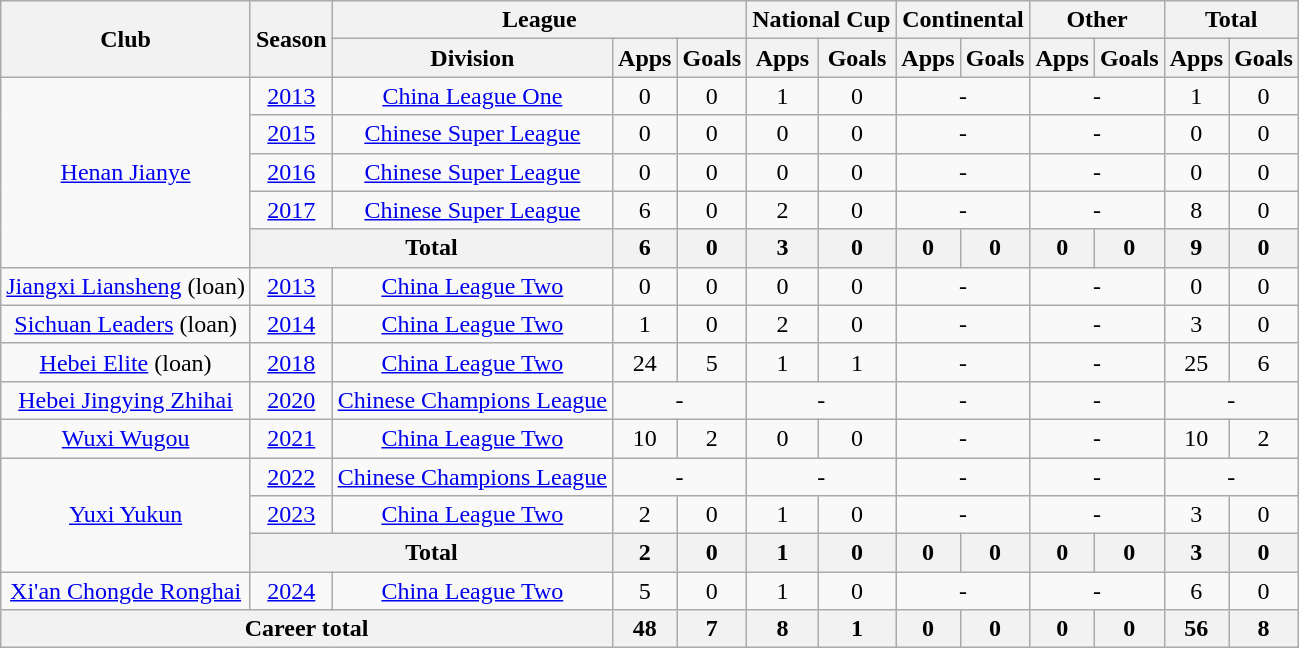<table class="wikitable" style="text-align: center">
<tr>
<th rowspan="2">Club</th>
<th rowspan="2">Season</th>
<th colspan="3">League</th>
<th colspan="2">National Cup</th>
<th colspan="2">Continental</th>
<th colspan="2">Other</th>
<th colspan="2">Total</th>
</tr>
<tr>
<th>Division</th>
<th>Apps</th>
<th>Goals</th>
<th>Apps</th>
<th>Goals</th>
<th>Apps</th>
<th>Goals</th>
<th>Apps</th>
<th>Goals</th>
<th>Apps</th>
<th>Goals</th>
</tr>
<tr>
<td rowspan=5><a href='#'>Henan Jianye</a></td>
<td><a href='#'>2013</a></td>
<td><a href='#'>China League One</a></td>
<td>0</td>
<td>0</td>
<td>1</td>
<td>0</td>
<td colspan="2">-</td>
<td colspan="2">-</td>
<td>1</td>
<td>0</td>
</tr>
<tr>
<td><a href='#'>2015</a></td>
<td><a href='#'>Chinese Super League</a></td>
<td>0</td>
<td>0</td>
<td>0</td>
<td>0</td>
<td colspan="2">-</td>
<td colspan="2">-</td>
<td>0</td>
<td>0</td>
</tr>
<tr>
<td><a href='#'>2016</a></td>
<td><a href='#'>Chinese Super League</a></td>
<td>0</td>
<td>0</td>
<td>0</td>
<td>0</td>
<td colspan="2">-</td>
<td colspan="2">-</td>
<td>0</td>
<td>0</td>
</tr>
<tr>
<td><a href='#'>2017</a></td>
<td><a href='#'>Chinese Super League</a></td>
<td>6</td>
<td>0</td>
<td>2</td>
<td>0</td>
<td colspan="2">-</td>
<td colspan="2">-</td>
<td>8</td>
<td>0</td>
</tr>
<tr>
<th colspan="2"><strong>Total</strong></th>
<th>6</th>
<th>0</th>
<th>3</th>
<th>0</th>
<th>0</th>
<th>0</th>
<th>0</th>
<th>0</th>
<th>9</th>
<th>0</th>
</tr>
<tr>
<td><a href='#'>Jiangxi Liansheng</a> (loan)</td>
<td><a href='#'>2013</a></td>
<td><a href='#'>China League Two</a></td>
<td>0</td>
<td>0</td>
<td>0</td>
<td>0</td>
<td colspan="2">-</td>
<td colspan="2">-</td>
<td>0</td>
<td>0</td>
</tr>
<tr>
<td><a href='#'>Sichuan Leaders</a> (loan)</td>
<td><a href='#'>2014</a></td>
<td><a href='#'>China League Two</a></td>
<td>1</td>
<td>0</td>
<td>2</td>
<td>0</td>
<td colspan="2">-</td>
<td colspan="2">-</td>
<td>3</td>
<td>0</td>
</tr>
<tr>
<td><a href='#'>Hebei Elite</a> (loan)</td>
<td><a href='#'>2018</a></td>
<td><a href='#'>China League Two</a></td>
<td>24</td>
<td>5</td>
<td>1</td>
<td>1</td>
<td colspan="2">-</td>
<td colspan="2">-</td>
<td>25</td>
<td>6</td>
</tr>
<tr>
<td><a href='#'>Hebei Jingying Zhihai</a></td>
<td><a href='#'>2020</a></td>
<td><a href='#'>Chinese Champions League</a></td>
<td colspan="2">-</td>
<td colspan="2">-</td>
<td colspan="2">-</td>
<td colspan="2">-</td>
<td colspan="2">-</td>
</tr>
<tr>
<td><a href='#'>Wuxi Wugou</a></td>
<td><a href='#'>2021</a></td>
<td><a href='#'>China League Two</a></td>
<td>10</td>
<td>2</td>
<td>0</td>
<td>0</td>
<td colspan="2">-</td>
<td colspan="2">-</td>
<td>10</td>
<td>2</td>
</tr>
<tr>
<td rowspan=3><a href='#'>Yuxi Yukun</a></td>
<td><a href='#'>2022</a></td>
<td><a href='#'>Chinese Champions League</a></td>
<td colspan="2">-</td>
<td colspan="2">-</td>
<td colspan="2">-</td>
<td colspan="2">-</td>
<td colspan="2">-</td>
</tr>
<tr>
<td><a href='#'>2023</a></td>
<td><a href='#'>China League Two</a></td>
<td>2</td>
<td>0</td>
<td>1</td>
<td>0</td>
<td colspan="2">-</td>
<td colspan="2">-</td>
<td>3</td>
<td>0</td>
</tr>
<tr>
<th colspan="2"><strong>Total</strong></th>
<th>2</th>
<th>0</th>
<th>1</th>
<th>0</th>
<th>0</th>
<th>0</th>
<th>0</th>
<th>0</th>
<th>3</th>
<th>0</th>
</tr>
<tr>
<td><a href='#'>Xi'an Chongde Ronghai</a></td>
<td><a href='#'>2024</a></td>
<td><a href='#'>China League Two</a></td>
<td>5</td>
<td>0</td>
<td>1</td>
<td>0</td>
<td colspan="2">-</td>
<td colspan="2">-</td>
<td>6</td>
<td>0</td>
</tr>
<tr>
<th colspan=3>Career total</th>
<th>48</th>
<th>7</th>
<th>8</th>
<th>1</th>
<th>0</th>
<th>0</th>
<th>0</th>
<th>0</th>
<th>56</th>
<th>8</th>
</tr>
</table>
